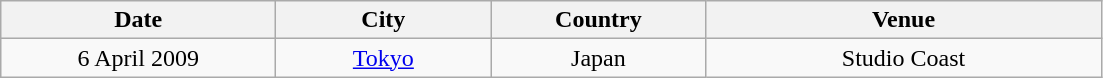<table class="wikitable" style="text-align:center;">
<tr>
<th scope="col" style="width:11em;">Date</th>
<th scope="col" style="width:8.5em;">City</th>
<th scope="col" style="width:8.5em;">Country</th>
<th scope="col" style="width:16em;">Venue</th>
</tr>
<tr>
<td>6 April 2009</td>
<td><a href='#'>Tokyo</a></td>
<td>Japan</td>
<td>Studio Coast</td>
</tr>
</table>
